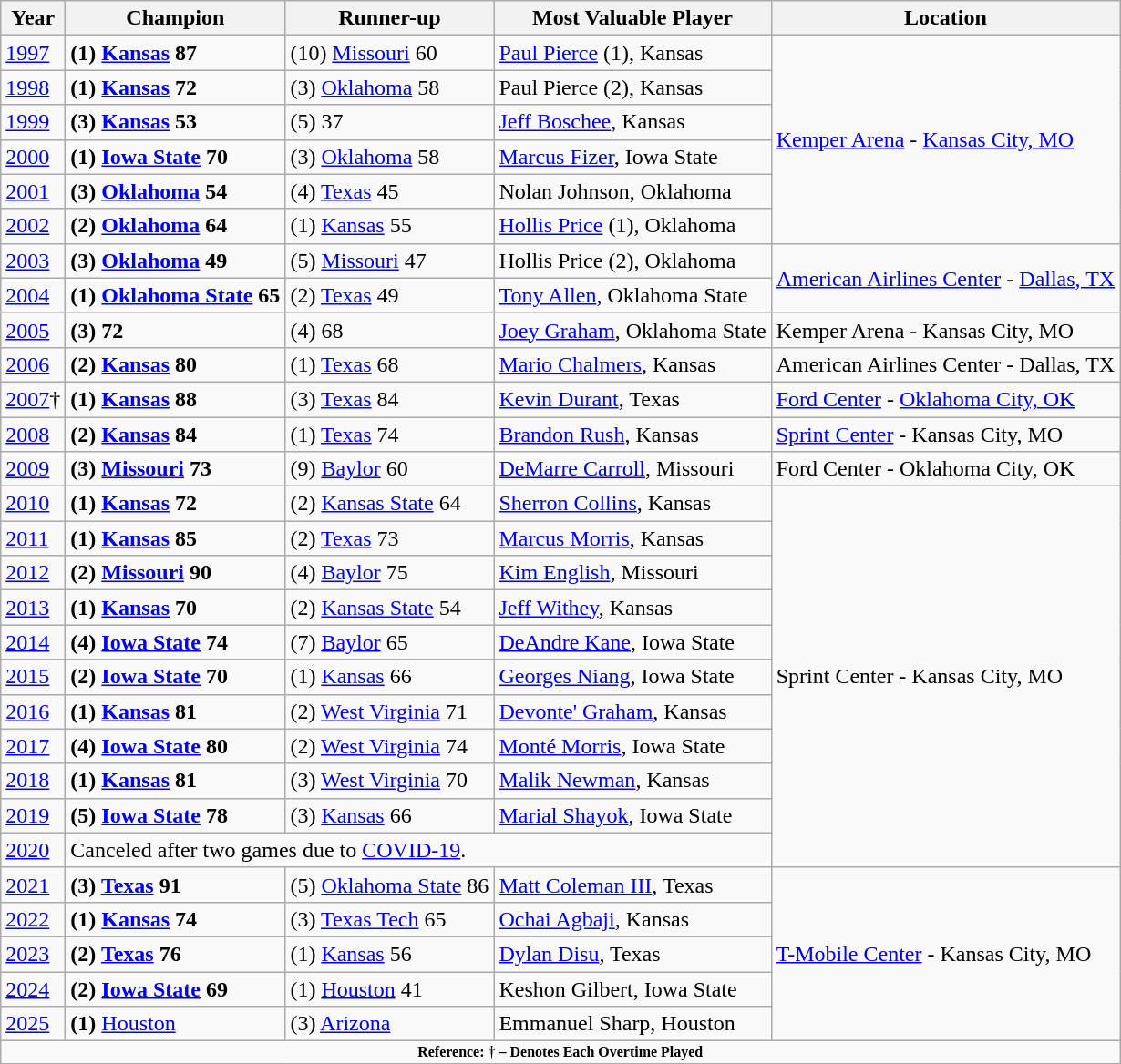<table class="wikitable">
<tr>
<th>Year</th>
<th>Champion</th>
<th>Runner-up</th>
<th>Most Valuable Player</th>
<th>Location</th>
</tr>
<tr>
<td><a href='#'>1997</a></td>
<td><strong>(1) <a href='#'>Kansas</a> 87</strong></td>
<td>(10) <a href='#'>Missouri</a> 60</td>
<td><a href='#'>Paul Pierce</a> (1), Kansas</td>
<td rowspan="6"><a href='#'>Kemper Arena</a> - <a href='#'>Kansas City, MO</a></td>
</tr>
<tr>
<td><a href='#'>1998</a></td>
<td><strong>(1) <a href='#'>Kansas</a> 72</strong></td>
<td>(3) <a href='#'>Oklahoma</a> 58</td>
<td>Paul Pierce (2), Kansas</td>
</tr>
<tr>
<td><a href='#'>1999</a></td>
<td><strong>(3) <a href='#'>Kansas</a> 53</strong></td>
<td>(5)  37</td>
<td><a href='#'>Jeff Boschee</a>, Kansas</td>
</tr>
<tr>
<td><a href='#'>2000</a></td>
<td><strong>(1) <a href='#'>Iowa State</a> 70</strong></td>
<td>(3) <a href='#'>Oklahoma</a> 58</td>
<td><a href='#'>Marcus Fizer</a>, Iowa State</td>
</tr>
<tr>
<td><a href='#'>2001</a></td>
<td><strong>(3) <a href='#'>Oklahoma</a> 54</strong></td>
<td>(4) <a href='#'>Texas</a> 45</td>
<td>Nolan Johnson, Oklahoma</td>
</tr>
<tr>
<td><a href='#'>2002</a></td>
<td><strong>(2) <a href='#'>Oklahoma</a> 64</strong></td>
<td>(1) <a href='#'>Kansas</a> 55</td>
<td><a href='#'>Hollis Price</a> (1), Oklahoma</td>
</tr>
<tr>
<td><a href='#'>2003</a></td>
<td><strong>(3) <a href='#'>Oklahoma</a> 49</strong></td>
<td>(5) <a href='#'>Missouri</a> 47</td>
<td>Hollis Price (2), Oklahoma</td>
<td rowspan="2"><a href='#'>American Airlines Center</a> - <a href='#'>Dallas, TX</a></td>
</tr>
<tr>
<td><a href='#'>2004</a></td>
<td><strong>(1) <a href='#'>Oklahoma State</a> 65</strong></td>
<td>(2) <a href='#'>Texas</a> 49</td>
<td><a href='#'>Tony Allen</a>, Oklahoma State</td>
</tr>
<tr>
<td><a href='#'>2005</a></td>
<td><strong>(3)  72</strong></td>
<td>(4)  68</td>
<td><a href='#'>Joey Graham</a>, Oklahoma State</td>
<td>Kemper Arena - Kansas City, MO</td>
</tr>
<tr>
<td><a href='#'>2006</a></td>
<td><strong>(2) <a href='#'>Kansas</a> 80</strong></td>
<td>(1) <a href='#'>Texas</a> 68</td>
<td><a href='#'>Mario Chalmers</a>, Kansas</td>
<td>American Airlines Center - Dallas, TX</td>
</tr>
<tr>
<td><a href='#'>2007</a>†</td>
<td><strong>(1) <a href='#'>Kansas</a> 88</strong></td>
<td>(3) <a href='#'>Texas</a> 84</td>
<td><a href='#'>Kevin Durant</a>, Texas</td>
<td><a href='#'>Ford Center</a> - <a href='#'>Oklahoma City, OK</a></td>
</tr>
<tr>
<td><a href='#'>2008</a></td>
<td><strong>(2) <a href='#'>Kansas</a> 84</strong></td>
<td>(1) <a href='#'>Texas</a> 74</td>
<td><a href='#'>Brandon Rush</a>, Kansas</td>
<td><a href='#'>Sprint Center</a> - Kansas City, MO</td>
</tr>
<tr>
<td><a href='#'>2009</a></td>
<td><strong>(3) <a href='#'>Missouri</a> 73</strong></td>
<td>(9) <a href='#'>Baylor</a> 60</td>
<td><a href='#'>DeMarre Carroll</a>, Missouri</td>
<td>Ford Center - Oklahoma City, OK</td>
</tr>
<tr>
<td><a href='#'>2010</a></td>
<td><strong>(1) <a href='#'>Kansas</a> 72</strong></td>
<td>(2) <a href='#'>Kansas State</a> 64</td>
<td><a href='#'>Sherron Collins</a>, Kansas</td>
<td rowspan="11">Sprint Center - Kansas City, MO</td>
</tr>
<tr>
<td><a href='#'>2011</a></td>
<td><strong>(1) <a href='#'>Kansas</a> 85</strong></td>
<td>(2) <a href='#'>Texas</a> 73</td>
<td><a href='#'>Marcus Morris</a>, Kansas</td>
</tr>
<tr>
<td><a href='#'>2012</a></td>
<td><strong>(2) <a href='#'>Missouri</a> 90</strong></td>
<td>(4) <a href='#'>Baylor</a> 75</td>
<td><a href='#'>Kim English</a>, Missouri</td>
</tr>
<tr>
<td><a href='#'>2013</a></td>
<td><strong>(1) <a href='#'>Kansas</a> 70</strong></td>
<td>(2) <a href='#'>Kansas State</a> 54</td>
<td><a href='#'>Jeff Withey</a>, Kansas</td>
</tr>
<tr>
<td><a href='#'>2014</a></td>
<td><strong>(4) <a href='#'>Iowa State</a> 74</strong></td>
<td>(7) <a href='#'>Baylor</a> 65</td>
<td><a href='#'>DeAndre Kane</a>, Iowa State</td>
</tr>
<tr>
<td><a href='#'>2015</a></td>
<td><strong>(2) <a href='#'>Iowa State</a> 70</strong></td>
<td>(1) <a href='#'>Kansas</a> 66</td>
<td><a href='#'>Georges Niang</a>, Iowa State</td>
</tr>
<tr>
<td><a href='#'>2016</a></td>
<td><strong>(1) <a href='#'>Kansas</a> 81 </strong></td>
<td>(2) <a href='#'>West Virginia</a> 71</td>
<td><a href='#'>Devonte' Graham</a>, Kansas</td>
</tr>
<tr>
<td><a href='#'>2017</a></td>
<td><strong>(4) <a href='#'>Iowa State</a> 80</strong></td>
<td>(2) <a href='#'>West Virginia</a> 74</td>
<td><a href='#'>Monté Morris</a>, Iowa State</td>
</tr>
<tr>
<td><a href='#'>2018</a></td>
<td><strong>(1) <a href='#'>Kansas</a> 81 </strong></td>
<td>(3) <a href='#'>West Virginia</a> 70</td>
<td><a href='#'>Malik Newman</a>, Kansas</td>
</tr>
<tr>
<td><a href='#'>2019</a></td>
<td><strong>(5) <a href='#'>Iowa State</a> 78</strong></td>
<td>(3) <a href='#'>Kansas</a> 66</td>
<td><a href='#'>Marial Shayok</a>, Iowa State</td>
</tr>
<tr>
<td><a href='#'>2020</a></td>
<td colspan="3">Canceled after two games due to <a href='#'>COVID-19</a>.</td>
</tr>
<tr>
<td><a href='#'>2021</a></td>
<td><strong>(3) <a href='#'>Texas</a> 91</strong></td>
<td>(5) <a href='#'>Oklahoma State</a> 86</td>
<td><a href='#'>Matt Coleman III</a>, Texas</td>
<td rowspan="5"><a href='#'>T-Mobile Center</a> - Kansas City, MO</td>
</tr>
<tr>
<td><a href='#'>2022</a></td>
<td><strong>(1) <a href='#'>Kansas</a> 74</strong></td>
<td>(3) <a href='#'>Texas Tech</a> 65</td>
<td><a href='#'>Ochai Agbaji</a>, Kansas</td>
</tr>
<tr>
<td><a href='#'>2023</a></td>
<td><strong>(2) <a href='#'>Texas</a> 76</strong></td>
<td>(1) <a href='#'>Kansas</a> 56</td>
<td><a href='#'>Dylan Disu</a>, Texas</td>
</tr>
<tr>
<td><a href='#'>2024</a></td>
<td><strong>(2) <a href='#'>Iowa State</a> 69</strong></td>
<td>(1) <a href='#'>Houston</a> 41</td>
<td>Keshon Gilbert, Iowa State</td>
</tr>
<tr>
<td><a href='#'>2025</a></td>
<td><strong>(1)</strong> <a href='#'>Houston</a></td>
<td>(3) <a href='#'>Arizona</a></td>
<td>Emmanuel Sharp, Houston</td>
</tr>
<tr>
<td colspan="10"  style="font-size:8pt; text-align:center;"><strong>Reference: † – Denotes Each Overtime Played</strong></td>
</tr>
</table>
